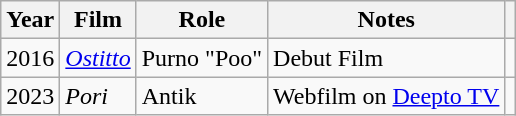<table class="wikitable">
<tr>
<th>Year</th>
<th>Film</th>
<th>Role</th>
<th>Notes</th>
<th></th>
</tr>
<tr>
<td>2016</td>
<td><em><a href='#'>Ostitto</a></em></td>
<td>Purno "Poo"</td>
<td>Debut Film</td>
<td></td>
</tr>
<tr>
<td>2023</td>
<td><em>Pori</em></td>
<td>Antik</td>
<td>Webfilm on <a href='#'>Deepto TV</a></td>
<td></td>
</tr>
</table>
